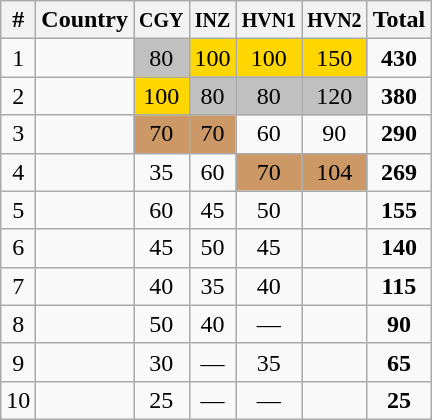<table class="wikitable sortable" style="text-align:center;">
<tr>
<th>#</th>
<th>Country</th>
<th><small>CGY</small></th>
<th><small>INZ</small></th>
<th><small>HVN1</small></th>
<th><small>HVN2</small></th>
<th>Total</th>
</tr>
<tr>
<td>1</td>
<td align=left></td>
<td bgcolor=silver>80</td>
<td bgcolor=gold>100</td>
<td bgcolor=gold>100</td>
<td bgcolor=gold>150</td>
<td><strong>430</strong></td>
</tr>
<tr>
<td>2</td>
<td align=left></td>
<td bgcolor=gold>100</td>
<td bgcolor=silver>80</td>
<td bgcolor=silver>80</td>
<td bgcolor=silver>120</td>
<td><strong>380</strong></td>
</tr>
<tr>
<td>3</td>
<td align=left></td>
<td bgcolor=cc9966>70</td>
<td bgcolor=cc9966>70</td>
<td>60</td>
<td>90</td>
<td><strong>290</strong></td>
</tr>
<tr>
<td>4</td>
<td align=left></td>
<td>35</td>
<td>60</td>
<td bgcolor=cc9966>70</td>
<td bgcolor=cc9966>104</td>
<td><strong>269</strong></td>
</tr>
<tr>
<td>5</td>
<td align=left></td>
<td>60</td>
<td>45</td>
<td>50</td>
<td></td>
<td><strong>155</strong></td>
</tr>
<tr>
<td>6</td>
<td align=left></td>
<td>45</td>
<td>50</td>
<td>45</td>
<td></td>
<td><strong>140</strong></td>
</tr>
<tr>
<td>7</td>
<td align=left></td>
<td>40</td>
<td>35</td>
<td>40</td>
<td></td>
<td><strong>115</strong></td>
</tr>
<tr>
<td>8</td>
<td align=left></td>
<td>50</td>
<td>40</td>
<td>—</td>
<td></td>
<td><strong>90</strong></td>
</tr>
<tr>
<td>9</td>
<td align=left></td>
<td>30</td>
<td>—</td>
<td>35</td>
<td></td>
<td><strong>65</strong></td>
</tr>
<tr>
<td>10</td>
<td align=left></td>
<td>25</td>
<td>—</td>
<td>—</td>
<td></td>
<td><strong>25</strong></td>
</tr>
</table>
